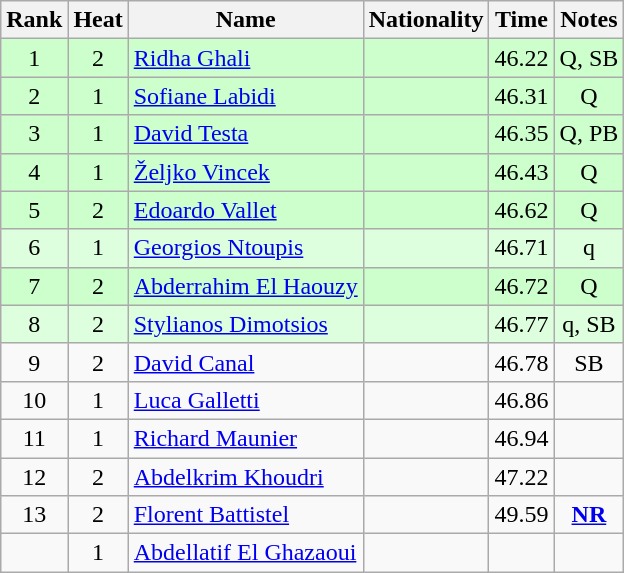<table class="wikitable sortable" style="text-align:center">
<tr>
<th>Rank</th>
<th>Heat</th>
<th>Name</th>
<th>Nationality</th>
<th>Time</th>
<th>Notes</th>
</tr>
<tr bgcolor=ccffcc>
<td>1</td>
<td>2</td>
<td align=left><a href='#'>Ridha Ghali</a></td>
<td align=left></td>
<td>46.22</td>
<td>Q, SB</td>
</tr>
<tr bgcolor=ccffcc>
<td>2</td>
<td>1</td>
<td align=left><a href='#'>Sofiane Labidi</a></td>
<td align=left></td>
<td>46.31</td>
<td>Q</td>
</tr>
<tr bgcolor=ccffcc>
<td>3</td>
<td>1</td>
<td align=left><a href='#'>David Testa</a></td>
<td align=left></td>
<td>46.35</td>
<td>Q, PB</td>
</tr>
<tr bgcolor=ccffcc>
<td>4</td>
<td>1</td>
<td align=left><a href='#'>Željko Vincek</a></td>
<td align=left></td>
<td>46.43</td>
<td>Q</td>
</tr>
<tr bgcolor=ccffcc>
<td>5</td>
<td>2</td>
<td align=left><a href='#'>Edoardo Vallet</a></td>
<td align=left></td>
<td>46.62</td>
<td>Q</td>
</tr>
<tr bgcolor=ddffdd>
<td>6</td>
<td>1</td>
<td align=left><a href='#'>Georgios Ntoupis</a></td>
<td align=left></td>
<td>46.71</td>
<td>q</td>
</tr>
<tr bgcolor=ccffcc>
<td>7</td>
<td>2</td>
<td align=left><a href='#'>Abderrahim El Haouzy</a></td>
<td align=left></td>
<td>46.72</td>
<td>Q</td>
</tr>
<tr bgcolor=ddffdd>
<td>8</td>
<td>2</td>
<td align=left><a href='#'>Stylianos Dimotsios</a></td>
<td align=left></td>
<td>46.77</td>
<td>q, SB</td>
</tr>
<tr>
<td>9</td>
<td>2</td>
<td align=left><a href='#'>David Canal</a></td>
<td align=left></td>
<td>46.78</td>
<td>SB</td>
</tr>
<tr>
<td>10</td>
<td>1</td>
<td align=left><a href='#'>Luca Galletti</a></td>
<td align=left></td>
<td>46.86</td>
<td></td>
</tr>
<tr>
<td>11</td>
<td>1</td>
<td align=left><a href='#'>Richard Maunier</a></td>
<td align=left></td>
<td>46.94</td>
<td></td>
</tr>
<tr>
<td>12</td>
<td>2</td>
<td align=left><a href='#'>Abdelkrim Khoudri</a></td>
<td align=left></td>
<td>47.22</td>
<td></td>
</tr>
<tr>
<td>13</td>
<td>2</td>
<td align=left><a href='#'>Florent Battistel</a></td>
<td align=left></td>
<td>49.59</td>
<td><strong><a href='#'>NR</a></strong></td>
</tr>
<tr>
<td></td>
<td>1</td>
<td align=left><a href='#'>Abdellatif El Ghazaoui</a></td>
<td align=left></td>
<td></td>
<td></td>
</tr>
</table>
